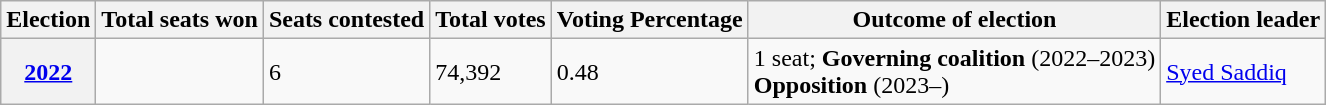<table class="wikitable">
<tr>
<th>Election</th>
<th>Total seats won</th>
<th>Seats contested</th>
<th>Total votes</th>
<th>Voting Percentage</th>
<th>Outcome of election</th>
<th>Election leader</th>
</tr>
<tr>
<th><a href='#'>2022</a></th>
<td></td>
<td>6</td>
<td>74,392</td>
<td>0.48</td>
<td>1 seat; <strong>Governing coalition</strong>  (2022–2023)<br><strong>Opposition</strong> (2023–)</td>
<td><a href='#'>Syed Saddiq</a></td>
</tr>
</table>
